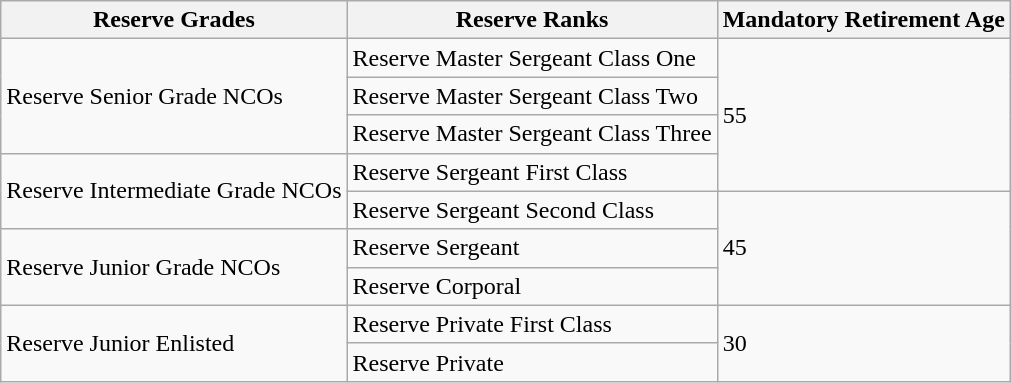<table class="wikitable">
<tr>
<th>Reserve Grades</th>
<th>Reserve Ranks</th>
<th>Mandatory Retirement Age</th>
</tr>
<tr>
<td rowspan="3">Reserve Senior Grade NCOs</td>
<td>Reserve Master Sergeant Class One</td>
<td rowspan="4">55</td>
</tr>
<tr>
<td>Reserve Master Sergeant Class Two</td>
</tr>
<tr>
<td>Reserve Master Sergeant Class Three</td>
</tr>
<tr>
<td rowspan="2">Reserve Intermediate Grade NCOs</td>
<td>Reserve Sergeant First Class</td>
</tr>
<tr>
<td>Reserve Sergeant Second Class</td>
<td rowspan="3">45</td>
</tr>
<tr>
<td rowspan="2">Reserve Junior Grade NCOs</td>
<td>Reserve Sergeant</td>
</tr>
<tr>
<td>Reserve Corporal</td>
</tr>
<tr>
<td rowspan="2">Reserve Junior Enlisted</td>
<td>Reserve Private First Class</td>
<td rowspan="2">30</td>
</tr>
<tr>
<td>Reserve Private</td>
</tr>
</table>
